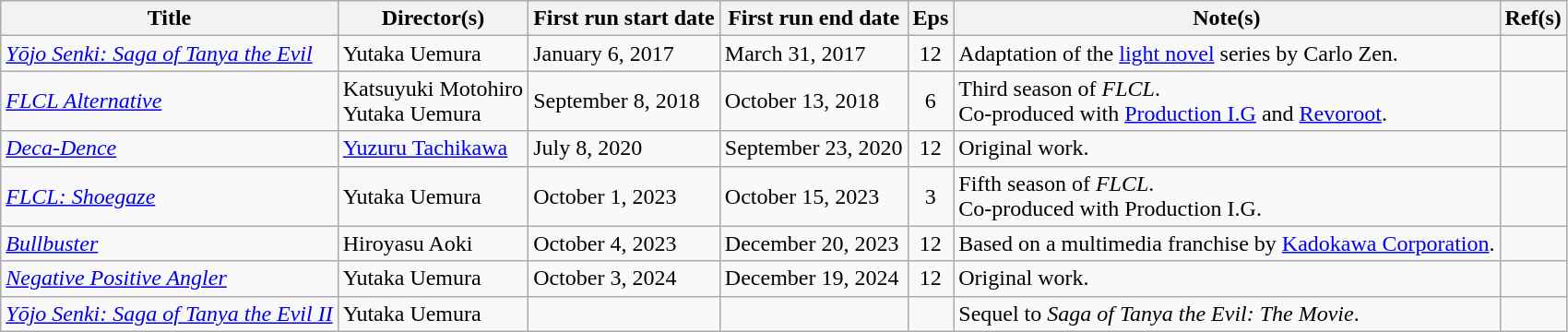<table class="wikitable sortable">
<tr>
<th scope="col">Title</th>
<th scope="col">Director(s)</th>
<th scope="col">First run start date</th>
<th scope="col">First run end date</th>
<th scope="col" class="unsortable">Eps</th>
<th scope="col" class="unsortable">Note(s)</th>
<th scope="col" class="unsortable">Ref(s)</th>
</tr>
<tr>
<td><em><a href='#'>Yōjo Senki: Saga of Tanya the Evil</a></em></td>
<td>Yutaka Uemura</td>
<td>January 6, 2017</td>
<td>March 31, 2017</td>
<td style="text-align:center">12</td>
<td>Adaptation of the <a href='#'>light novel</a> series by Carlo Zen.</td>
<td style="text-align:center"></td>
</tr>
<tr>
<td><em><a href='#'>FLCL Alternative</a></em></td>
<td>Katsuyuki Motohiro<br>Yutaka Uemura</td>
<td>September 8, 2018</td>
<td>October 13, 2018</td>
<td style="text-align:center">6</td>
<td>Third season of <em>FLCL</em>.<br>Co-produced with <a href='#'>Production I.G</a> and <a href='#'>Revoroot</a>.</td>
<td style="text-align:center"></td>
</tr>
<tr>
<td><em><a href='#'>Deca-Dence</a></em></td>
<td><a href='#'>Yuzuru Tachikawa</a></td>
<td>July 8, 2020</td>
<td>September 23, 2020</td>
<td style="text-align:center">12</td>
<td>Original work.</td>
<td style="text-align:center"></td>
</tr>
<tr>
<td><em><a href='#'>FLCL: Shoegaze</a></em></td>
<td>Yutaka Uemura</td>
<td>October 1, 2023</td>
<td>October 15, 2023</td>
<td style="text-align:center">3</td>
<td>Fifth season of <em>FLCL</em>.<br>Co-produced with Production I.G.</td>
<td style="text-align:center"></td>
</tr>
<tr>
<td><em><a href='#'>Bullbuster</a></em></td>
<td>Hiroyasu Aoki</td>
<td>October 4, 2023</td>
<td>December 20, 2023</td>
<td style="text-align:center">12</td>
<td>Based on a multimedia franchise by <a href='#'>Kadokawa Corporation</a>.</td>
<td style="text-align:center"></td>
</tr>
<tr>
<td><em><a href='#'>Negative Positive Angler</a></em></td>
<td>Yutaka Uemura</td>
<td>October 3, 2024</td>
<td>December 19, 2024</td>
<td style="text-align:center">12</td>
<td>Original work.</td>
<td style="text-align:center"></td>
</tr>
<tr>
<td><em><a href='#'>Yōjo Senki: Saga of Tanya the Evil II</a></em></td>
<td>Yutaka Uemura</td>
<td></td>
<td></td>
<td style="text-align:center"></td>
<td>Sequel to <em>Saga of Tanya the Evil: The Movie</em>.</td>
<td style="text-align:center"></td>
</tr>
</table>
